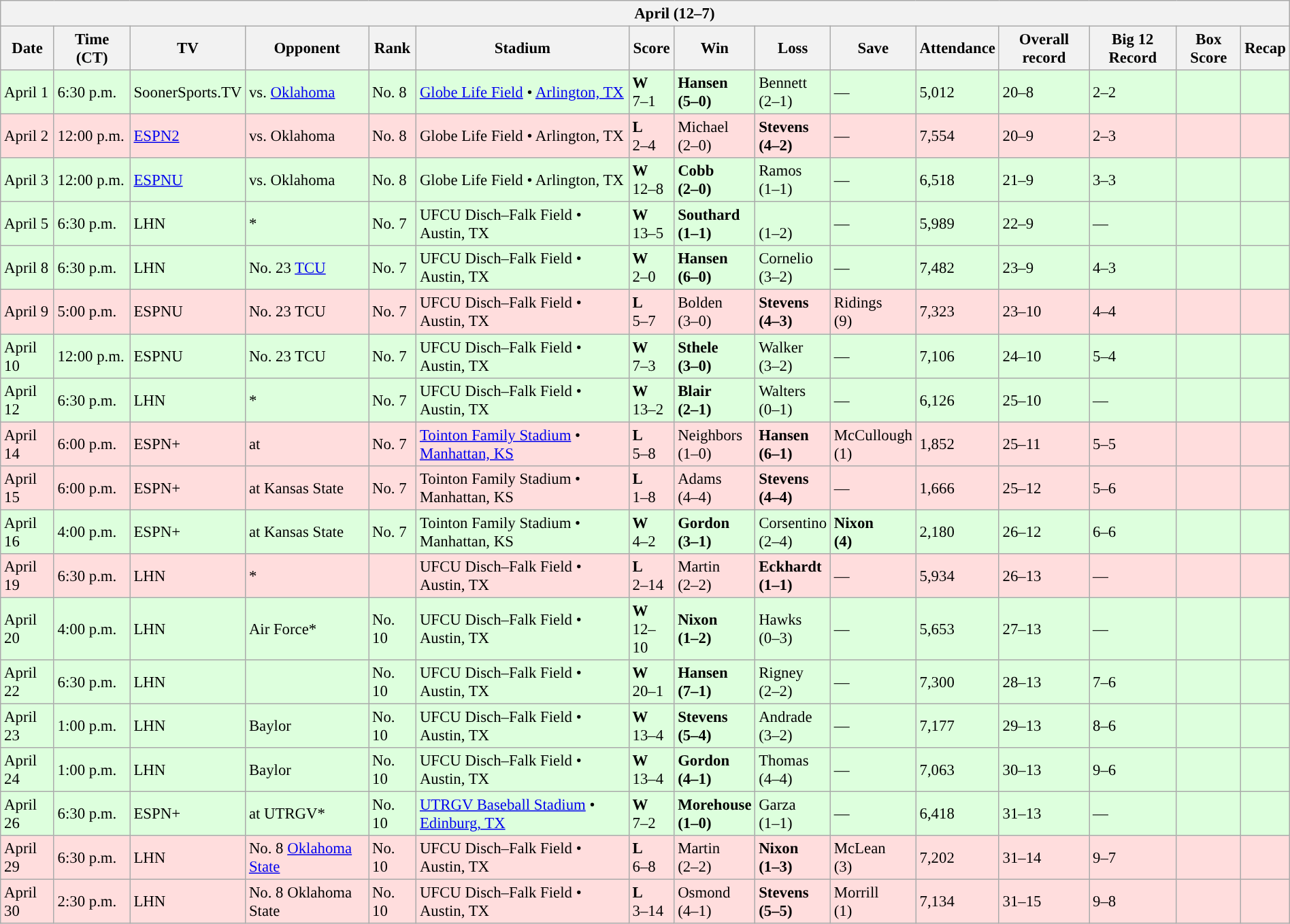<table class="wikitable collapsible collapsed" style="margin:auto; font-size:95%; width:100%">
<tr>
<th colspan=15 style="padding-left:4em;">April (12–7)</th>
</tr>
<tr>
<th>Date</th>
<th>Time (CT)</th>
<th>TV</th>
<th>Opponent</th>
<th>Rank</th>
<th>Stadium</th>
<th>Score</th>
<th>Win</th>
<th>Loss</th>
<th>Save</th>
<th>Attendance</th>
<th>Overall record</th>
<th>Big 12 Record</th>
<th>Box Score</th>
<th>Recap</th>
</tr>
<tr bgcolor= #ddffdd>
<td>April 1</td>
<td>6:30 p.m.</td>
<td>SoonerSports.TV</td>
<td>vs. <a href='#'>Oklahoma</a></td>
<td>No. 8</td>
<td><a href='#'>Globe Life Field</a> • <a href='#'>Arlington, TX</a></td>
<td><strong>W</strong><br>7–1</td>
<td><strong>Hansen<br>(5–0)</strong></td>
<td>Bennett<br>(2–1)</td>
<td>—</td>
<td>5,012</td>
<td>20–8</td>
<td>2–2</td>
<td></td>
<td></td>
</tr>
<tr bgcolor= #Ffdddd>
<td>April 2</td>
<td>12:00 p.m.</td>
<td><a href='#'>ESPN2</a></td>
<td>vs. Oklahoma</td>
<td>No. 8</td>
<td>Globe Life Field • Arlington, TX</td>
<td><strong>L</strong><br>2–4</td>
<td>Michael<br>(2–0)</td>
<td><strong>Stevens<br>(4–2)</strong></td>
<td>—</td>
<td>7,554</td>
<td>20–9</td>
<td>2–3</td>
<td></td>
<td></td>
</tr>
<tr bgcolor= #ddffdd>
<td>April 3</td>
<td>12:00 p.m.</td>
<td><a href='#'>ESPNU</a></td>
<td>vs. Oklahoma</td>
<td>No. 8</td>
<td>Globe Life Field • Arlington, TX</td>
<td><strong>W</strong><br>12–8</td>
<td><strong>Cobb<br>(2–0)</strong></td>
<td>Ramos<br>(1–1)</td>
<td>—</td>
<td>6,518</td>
<td>21–9</td>
<td>3–3</td>
<td></td>
<td></td>
</tr>
<tr bgcolor=#ddffdd>
<td>April 5</td>
<td>6:30 p.m.</td>
<td>LHN</td>
<td>*</td>
<td>No. 7</td>
<td>UFCU Disch–Falk Field • Austin, TX</td>
<td><strong>W</strong><br>13–5</td>
<td><strong>Southard<br>(1–1)</strong></td>
<td><br>(1–2)</td>
<td>—</td>
<td>5,989</td>
<td>22–9</td>
<td>—</td>
<td></td>
<td></td>
</tr>
<tr bgcolor=#ddffdd>
<td>April 8</td>
<td>6:30 p.m.</td>
<td>LHN</td>
<td>No. 23 <a href='#'>TCU</a></td>
<td>No. 7</td>
<td>UFCU Disch–Falk Field • Austin, TX</td>
<td><strong>W</strong><br>2–0</td>
<td><strong>Hansen<br>(6–0)</strong></td>
<td>Cornelio<br>(3–2)</td>
<td>—</td>
<td>7,482</td>
<td>23–9</td>
<td>4–3</td>
<td></td>
<td></td>
</tr>
<tr bgcolor=#Ffdddd>
<td>April 9</td>
<td>5:00 p.m.</td>
<td>ESPNU</td>
<td>No. 23 TCU</td>
<td>No. 7</td>
<td>UFCU Disch–Falk Field • Austin, TX</td>
<td><strong>L</strong><br>5–7</td>
<td>Bolden<br>(3–0)</td>
<td><strong>Stevens<br>(4–3)</strong></td>
<td>Ridings<br>(9)</td>
<td>7,323</td>
<td>23–10</td>
<td>4–4</td>
<td></td>
<td></td>
</tr>
<tr bgcolor=#ddffdd>
<td>April 10</td>
<td>12:00 p.m.</td>
<td>ESPNU</td>
<td>No. 23 TCU</td>
<td>No. 7</td>
<td>UFCU Disch–Falk Field • Austin, TX</td>
<td><strong>W</strong><br>7–3</td>
<td><strong>Sthele<br>(3–0)</strong></td>
<td>Walker<br>(3–2)</td>
<td>—</td>
<td>7,106</td>
<td>24–10</td>
<td>5–4</td>
<td></td>
<td></td>
</tr>
<tr bgcolor=#ddffdd>
<td>April 12</td>
<td>6:30 p.m.</td>
<td>LHN</td>
<td>*</td>
<td>No. 7</td>
<td>UFCU Disch–Falk Field • Austin, TX</td>
<td><strong>W</strong><br>13–2</td>
<td><strong>Blair<br>(2–1)</strong></td>
<td>Walters<br>(0–1)</td>
<td>—</td>
<td>6,126</td>
<td>25–10</td>
<td>—</td>
<td></td>
<td></td>
</tr>
<tr bgcolor=#Ffdddd>
<td>April 14</td>
<td>6:00 p.m.</td>
<td>ESPN+</td>
<td>at </td>
<td>No. 7</td>
<td><a href='#'>Tointon Family Stadium</a> • <a href='#'>Manhattan, KS</a></td>
<td><strong>L</strong><br>5–8</td>
<td>Neighbors<br>(1–0)</td>
<td><strong>Hansen<br>(6–1)</strong></td>
<td>McCullough<br>(1)</td>
<td>1,852</td>
<td>25–11</td>
<td>5–5</td>
<td></td>
<td></td>
</tr>
<tr bgcolor=#Ffdddd>
<td>April 15</td>
<td>6:00 p.m.</td>
<td>ESPN+</td>
<td>at Kansas State</td>
<td>No. 7</td>
<td>Tointon Family Stadium • Manhattan, KS</td>
<td><strong>L</strong><br>1–8</td>
<td>Adams<br>(4–4)</td>
<td><strong>Stevens<br>(4–4)</strong></td>
<td>—</td>
<td>1,666</td>
<td>25–12</td>
<td>5–6</td>
<td></td>
<td></td>
</tr>
<tr bgcolor=#ddffdd>
<td>April 16</td>
<td>4:00 p.m.</td>
<td>ESPN+</td>
<td>at Kansas State</td>
<td>No. 7</td>
<td>Tointon Family Stadium • Manhattan, KS</td>
<td><strong>W</strong><br>4–2</td>
<td><strong>Gordon<br>(3–1)</strong></td>
<td>Corsentino<br>(2–4)</td>
<td><strong>Nixon<br>(4)</strong></td>
<td>2,180</td>
<td>26–12</td>
<td>6–6</td>
<td></td>
<td></td>
</tr>
<tr bgcolor=#Ffdddd>
<td>April 19</td>
<td>6:30 p.m.</td>
<td>LHN</td>
<td>*</td>
<td></td>
<td>UFCU Disch–Falk Field • Austin, TX</td>
<td><strong>L</strong><br>2–14</td>
<td>Martin<br>(2–2)</td>
<td><strong>Eckhardt<br>(1–1)</strong></td>
<td>—</td>
<td>5,934</td>
<td>26–13</td>
<td>—</td>
<td></td>
<td></td>
</tr>
<tr bgcolor=#ddffdd>
<td>April 20</td>
<td>4:00 p.m.</td>
<td>LHN</td>
<td>Air Force*</td>
<td>No. 10</td>
<td>UFCU Disch–Falk Field • Austin, TX</td>
<td><strong>W</strong><br>12–10</td>
<td><strong>Nixon<br>(1–2)</strong></td>
<td>Hawks<br>(0–3)</td>
<td>—</td>
<td>5,653</td>
<td>27–13</td>
<td>—</td>
<td></td>
<td></td>
</tr>
<tr bgcolor=#ddffdd>
<td>April 22</td>
<td>6:30 p.m.</td>
<td>LHN</td>
<td></td>
<td>No. 10</td>
<td>UFCU Disch–Falk Field • Austin, TX</td>
<td><strong>W</strong><br>20–1</td>
<td><strong>Hansen<br>(7–1)</strong></td>
<td>Rigney<br>(2–2)</td>
<td>—</td>
<td>7,300</td>
<td>28–13</td>
<td>7–6</td>
<td></td>
<td></td>
</tr>
<tr bgcolor=#ddffdd>
<td>April 23</td>
<td>1:00 p.m.</td>
<td>LHN</td>
<td>Baylor</td>
<td>No. 10</td>
<td>UFCU Disch–Falk Field • Austin, TX</td>
<td><strong>W</strong><br>13–4</td>
<td><strong>Stevens<br>(5–4)</strong></td>
<td>Andrade<br>(3–2)</td>
<td>—</td>
<td>7,177</td>
<td>29–13</td>
<td>8–6</td>
<td></td>
<td></td>
</tr>
<tr bgcolor=#ddffdd>
<td>April 24</td>
<td>1:00 p.m.</td>
<td>LHN</td>
<td>Baylor</td>
<td>No. 10</td>
<td>UFCU Disch–Falk Field • Austin, TX</td>
<td><strong>W</strong><br>13–4</td>
<td><strong>Gordon<br>(4–1)</strong></td>
<td>Thomas<br>(4–4)</td>
<td>—</td>
<td>7,063</td>
<td>30–13</td>
<td>9–6</td>
<td></td>
<td></td>
</tr>
<tr bgcolor=#ddffdd>
<td>April 26</td>
<td>6:30 p.m.</td>
<td>ESPN+</td>
<td>at UTRGV*</td>
<td>No. 10</td>
<td><a href='#'>UTRGV Baseball Stadium</a> • <a href='#'>Edinburg, TX</a></td>
<td><strong>W</strong><br>7–2</td>
<td><strong>Morehouse<br>(1–0)</strong></td>
<td>Garza<br>(1–1)</td>
<td>—</td>
<td>6,418</td>
<td>31–13</td>
<td>—</td>
<td></td>
<td></td>
</tr>
<tr bgcolor=#Ffdddd>
<td>April 29</td>
<td>6:30 p.m.</td>
<td>LHN</td>
<td>No. 8 <a href='#'>Oklahoma State</a></td>
<td>No. 10</td>
<td>UFCU Disch–Falk Field • Austin, TX</td>
<td><strong>L</strong><br>6–8</td>
<td>Martin<br>(2–2)</td>
<td><strong>Nixon<br>(1–3)</strong></td>
<td>McLean<br>(3)</td>
<td>7,202</td>
<td>31–14</td>
<td>9–7</td>
<td></td>
<td></td>
</tr>
<tr bgcolor=#Ffdddd>
<td>April 30</td>
<td>2:30 p.m.</td>
<td>LHN</td>
<td>No. 8 Oklahoma State</td>
<td>No. 10</td>
<td>UFCU Disch–Falk Field • Austin, TX</td>
<td><strong>L</strong><br>3–14</td>
<td>Osmond<br>(4–1)</td>
<td><strong>Stevens<br>(5–5)</strong></td>
<td>Morrill<br>(1)</td>
<td>7,134</td>
<td>31–15</td>
<td>9–8</td>
<td></td>
<td></td>
</tr>
</table>
